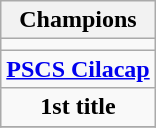<table class="wikitable" style="text-align: center; margin: 0 auto;">
<tr>
<th>Champions</th>
</tr>
<tr>
<td></td>
</tr>
<tr>
<td><strong><a href='#'>PSCS Cilacap</a></strong></td>
</tr>
<tr>
<td><strong>1st title</strong></td>
</tr>
<tr>
</tr>
</table>
